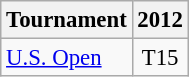<table class="wikitable" style="font-size:95%;">
<tr>
<th>Tournament</th>
<th>2012</th>
</tr>
<tr>
<td><a href='#'>U.S. Open</a></td>
<td align="center">T15</td>
</tr>
</table>
